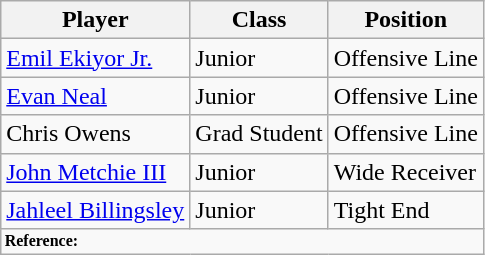<table class="wikitable">
<tr>
<th>Player</th>
<th>Class</th>
<th>Position</th>
</tr>
<tr>
<td><a href='#'>Emil Ekiyor Jr.</a></td>
<td>Junior</td>
<td>Offensive Line</td>
</tr>
<tr>
<td><a href='#'>Evan Neal</a></td>
<td>Junior</td>
<td>Offensive Line</td>
</tr>
<tr>
<td>Chris Owens</td>
<td>Grad Student</td>
<td>Offensive Line</td>
</tr>
<tr>
<td><a href='#'>John Metchie III</a></td>
<td>Junior</td>
<td>Wide Receiver</td>
</tr>
<tr>
<td><a href='#'>Jahleel Billingsley</a></td>
<td>Junior</td>
<td>Tight End</td>
</tr>
<tr>
<td colspan="3"  style="font-size:8pt; text-align:left;"><strong>Reference:</strong></td>
</tr>
</table>
